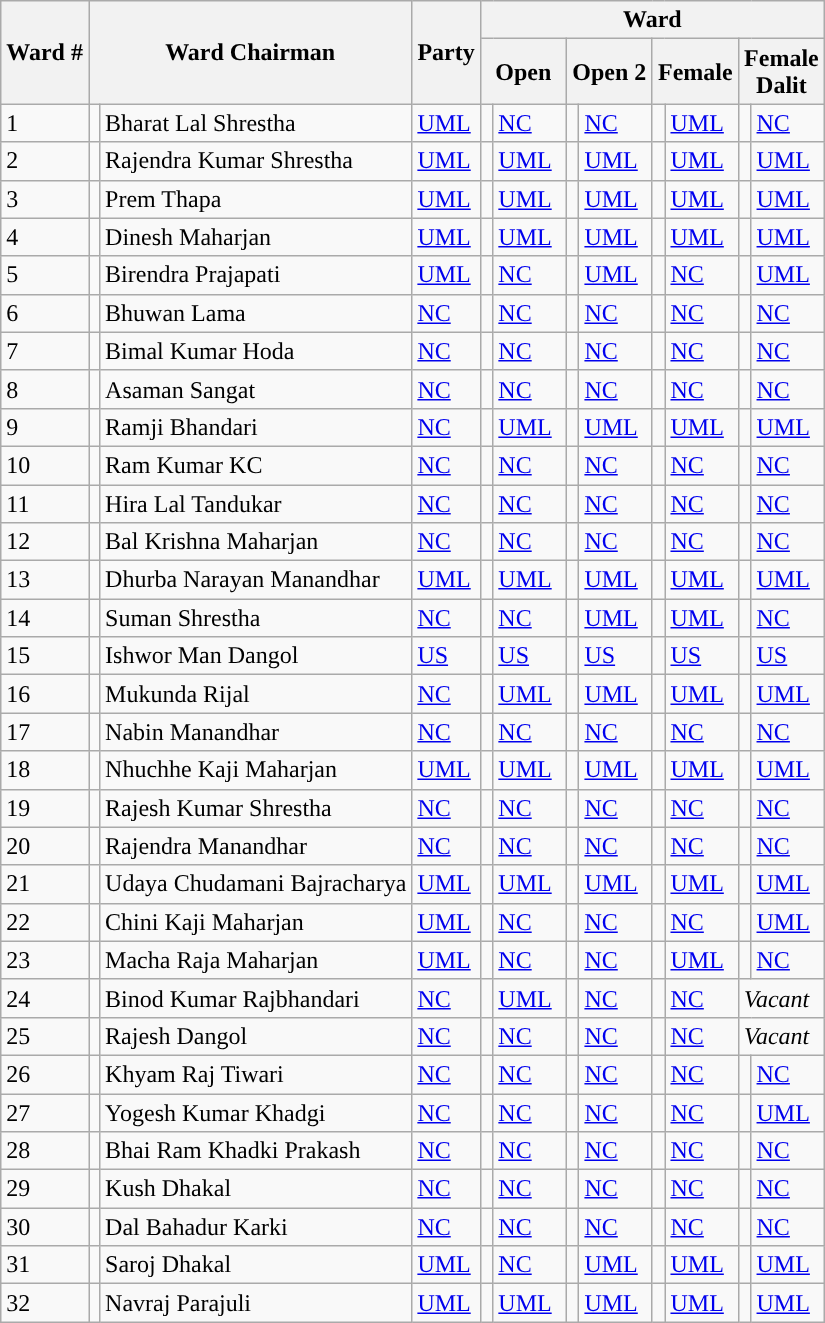<table class="wikitable">
<tr>
<th rowspan="2">Ward #</th>
<th colspan="2" rowspan="2">Ward Chairman</th>
<th rowspan="2">Party</th>
<th colspan="8">Ward</th>
</tr>
<tr>
<th width="50px" colspan="2">Open</th>
<th width="50px" colspan="2">Open 2</th>
<th width="50px" colspan="2">Female</th>
<th width="50px" colspan="2">Female Dalit</th>
</tr>
<tr>
<td>1</td>
<td><br></td>
<td>Bharat Lal Shrestha</td>
<td><a href='#'>UML</a></td>
<td><br></td>
<td><a href='#'>NC</a></td>
<td><br></td>
<td><a href='#'>NC</a></td>
<td><br></td>
<td><a href='#'>UML</a></td>
<td><br></td>
<td><a href='#'>NC</a></td>
</tr>
<tr>
<td>2</td>
<td><br></td>
<td>Rajendra Kumar Shrestha</td>
<td><a href='#'>UML</a></td>
<td><br></td>
<td><a href='#'>UML</a></td>
<td><br></td>
<td><a href='#'>UML</a></td>
<td><br></td>
<td><a href='#'>UML</a></td>
<td><br></td>
<td><a href='#'>UML</a></td>
</tr>
<tr>
<td>3</td>
<td><br></td>
<td>Prem Thapa</td>
<td><a href='#'>UML</a></td>
<td><br></td>
<td><a href='#'>UML</a></td>
<td><br></td>
<td><a href='#'>UML</a></td>
<td><br></td>
<td><a href='#'>UML</a></td>
<td><br></td>
<td><a href='#'>UML</a></td>
</tr>
<tr>
<td>4</td>
<td><br></td>
<td>Dinesh Maharjan</td>
<td><a href='#'>UML</a></td>
<td><br></td>
<td><a href='#'>UML</a></td>
<td><br></td>
<td><a href='#'>UML</a></td>
<td><br></td>
<td><a href='#'>UML</a></td>
<td><br></td>
<td><a href='#'>UML</a></td>
</tr>
<tr>
<td>5</td>
<td><br></td>
<td>Birendra Prajapati</td>
<td><a href='#'>UML</a></td>
<td><br></td>
<td><a href='#'>NC</a></td>
<td><br></td>
<td><a href='#'>UML</a></td>
<td><br></td>
<td><a href='#'>NC</a></td>
<td><br></td>
<td><a href='#'>UML</a></td>
</tr>
<tr>
<td>6</td>
<td><br></td>
<td>Bhuwan Lama</td>
<td><a href='#'>NC</a></td>
<td><br></td>
<td><a href='#'>NC</a></td>
<td><br></td>
<td><a href='#'>NC</a></td>
<td><br></td>
<td><a href='#'>NC</a></td>
<td><br></td>
<td><a href='#'>NC</a></td>
</tr>
<tr>
<td>7</td>
<td><br></td>
<td>Bimal Kumar Hoda</td>
<td><a href='#'>NC</a></td>
<td><br></td>
<td><a href='#'>NC</a></td>
<td><br></td>
<td><a href='#'>NC</a></td>
<td><br></td>
<td><a href='#'>NC</a></td>
<td><br></td>
<td><a href='#'>NC</a></td>
</tr>
<tr>
<td>8</td>
<td><br></td>
<td>Asaman Sangat</td>
<td><a href='#'>NC</a></td>
<td><br></td>
<td><a href='#'>NC</a></td>
<td><br></td>
<td><a href='#'>NC</a></td>
<td><br></td>
<td><a href='#'>NC</a></td>
<td><br></td>
<td><a href='#'>NC</a></td>
</tr>
<tr>
<td>9</td>
<td><br></td>
<td>Ramji Bhandari</td>
<td><a href='#'>NC</a></td>
<td><br></td>
<td><a href='#'>UML</a></td>
<td><br></td>
<td><a href='#'>UML</a></td>
<td><br></td>
<td><a href='#'>UML</a></td>
<td><br></td>
<td><a href='#'>UML</a></td>
</tr>
<tr>
<td>10</td>
<td><br></td>
<td>Ram Kumar KC</td>
<td><a href='#'>NC</a></td>
<td><br></td>
<td><a href='#'>NC</a></td>
<td><br></td>
<td><a href='#'>NC</a></td>
<td><br></td>
<td><a href='#'>NC</a></td>
<td><br></td>
<td><a href='#'>NC</a></td>
</tr>
<tr>
<td>11</td>
<td><br></td>
<td>Hira Lal Tandukar</td>
<td><a href='#'>NC</a></td>
<td><br></td>
<td><a href='#'>NC</a></td>
<td><br></td>
<td><a href='#'>NC</a></td>
<td><br></td>
<td><a href='#'>NC</a></td>
<td><br></td>
<td><a href='#'>NC</a></td>
</tr>
<tr>
<td>12</td>
<td><br></td>
<td>Bal Krishna Maharjan</td>
<td><a href='#'>NC</a></td>
<td><br></td>
<td><a href='#'>NC</a></td>
<td><br></td>
<td><a href='#'>NC</a></td>
<td><br></td>
<td><a href='#'>NC</a></td>
<td><br></td>
<td><a href='#'>NC</a></td>
</tr>
<tr>
<td>13</td>
<td><br></td>
<td>Dhurba Narayan Manandhar</td>
<td><a href='#'>UML</a></td>
<td><br></td>
<td><a href='#'>UML</a></td>
<td><br></td>
<td><a href='#'>UML</a></td>
<td><br></td>
<td><a href='#'>UML</a></td>
<td><br></td>
<td><a href='#'>UML</a></td>
</tr>
<tr>
<td>14</td>
<td><br></td>
<td>Suman Shrestha</td>
<td><a href='#'>NC</a></td>
<td><br></td>
<td><a href='#'>NC</a></td>
<td><br></td>
<td><a href='#'>UML</a></td>
<td><br></td>
<td><a href='#'>UML</a></td>
<td><br></td>
<td><a href='#'>NC</a></td>
</tr>
<tr>
<td>15</td>
<td><br></td>
<td>Ishwor Man Dangol</td>
<td><a href='#'>US</a></td>
<td><br></td>
<td><a href='#'>US</a></td>
<td><br></td>
<td><a href='#'>US</a></td>
<td><br></td>
<td><a href='#'>US</a></td>
<td><br></td>
<td><a href='#'>US</a></td>
</tr>
<tr>
<td>16</td>
<td><br></td>
<td>Mukunda Rijal</td>
<td><a href='#'>NC</a></td>
<td><br></td>
<td><a href='#'>UML</a></td>
<td><br></td>
<td><a href='#'>UML</a></td>
<td><br></td>
<td><a href='#'>UML</a></td>
<td><br></td>
<td><a href='#'>UML</a></td>
</tr>
<tr>
<td>17</td>
<td><br></td>
<td>Nabin Manandhar</td>
<td><a href='#'>NC</a></td>
<td><br></td>
<td><a href='#'>NC</a></td>
<td><br></td>
<td><a href='#'>NC</a></td>
<td><br></td>
<td><a href='#'>NC</a></td>
<td><br></td>
<td><a href='#'>NC</a></td>
</tr>
<tr>
<td>18</td>
<td><br></td>
<td>Nhuchhe Kaji Maharjan</td>
<td><a href='#'>UML</a></td>
<td><br></td>
<td><a href='#'>UML</a></td>
<td><br></td>
<td><a href='#'>UML</a></td>
<td><br></td>
<td><a href='#'>UML</a></td>
<td><br></td>
<td><a href='#'>UML</a></td>
</tr>
<tr>
<td>19</td>
<td></td>
<td>Rajesh Kumar Shrestha</td>
<td><a href='#'>NC</a></td>
<td></td>
<td><a href='#'>NC</a></td>
<td></td>
<td><a href='#'>NC</a></td>
<td></td>
<td><a href='#'>NC</a></td>
<td></td>
<td><a href='#'>NC</a></td>
</tr>
<tr>
<td>20</td>
<td><br></td>
<td>Rajendra Manandhar</td>
<td><a href='#'>NC</a></td>
<td><br></td>
<td><a href='#'>NC</a></td>
<td><br></td>
<td><a href='#'>NC</a></td>
<td><br></td>
<td><a href='#'>NC</a></td>
<td><br></td>
<td><a href='#'>NC</a></td>
</tr>
<tr>
<td>21</td>
<td><br></td>
<td>Udaya Chudamani Bajracharya</td>
<td><a href='#'>UML</a></td>
<td><br></td>
<td><a href='#'>UML</a></td>
<td><br></td>
<td><a href='#'>UML</a></td>
<td><br></td>
<td><a href='#'>UML</a></td>
<td><br></td>
<td><a href='#'>UML</a></td>
</tr>
<tr>
<td>22</td>
<td><br></td>
<td>Chini Kaji Maharjan</td>
<td><a href='#'>UML</a></td>
<td><br></td>
<td><a href='#'>NC</a></td>
<td><br></td>
<td><a href='#'>NC</a></td>
<td><br></td>
<td><a href='#'>NC</a></td>
<td><br></td>
<td><a href='#'>UML</a></td>
</tr>
<tr>
<td>23</td>
<td><br></td>
<td>Macha Raja Maharjan</td>
<td><a href='#'>UML</a></td>
<td><br></td>
<td><a href='#'>NC</a></td>
<td><br></td>
<td><a href='#'>NC</a></td>
<td><br></td>
<td><a href='#'>UML</a></td>
<td><br></td>
<td><a href='#'>NC</a></td>
</tr>
<tr>
<td>24</td>
<td><br></td>
<td>Binod Kumar Rajbhandari</td>
<td><a href='#'>NC</a></td>
<td><br></td>
<td><a href='#'>UML</a></td>
<td><br></td>
<td><a href='#'>NC</a></td>
<td><br></td>
<td><a href='#'>NC</a></td>
<td colspan="2"><em>Vacant</em></td>
</tr>
<tr>
<td>25</td>
<td><br></td>
<td>Rajesh Dangol</td>
<td><a href='#'>NC</a></td>
<td><br></td>
<td><a href='#'>NC</a></td>
<td><br></td>
<td><a href='#'>NC</a></td>
<td><br></td>
<td><a href='#'>NC</a></td>
<td colspan="2"><em>Vacant</em></td>
</tr>
<tr>
<td>26</td>
<td><br></td>
<td>Khyam Raj Tiwari</td>
<td><a href='#'>NC</a></td>
<td><br></td>
<td><a href='#'>NC</a></td>
<td><br></td>
<td><a href='#'>NC</a></td>
<td><br></td>
<td><a href='#'>NC</a></td>
<td><br></td>
<td><a href='#'>NC</a></td>
</tr>
<tr>
<td>27</td>
<td><br></td>
<td>Yogesh Kumar Khadgi</td>
<td><a href='#'>NC</a></td>
<td><br></td>
<td><a href='#'>NC</a></td>
<td><br></td>
<td><a href='#'>NC</a></td>
<td><br></td>
<td><a href='#'>NC</a></td>
<td><br></td>
<td><a href='#'>UML</a></td>
</tr>
<tr>
<td>28</td>
<td><br></td>
<td>Bhai Ram Khadki Prakash</td>
<td><a href='#'>NC</a></td>
<td><br></td>
<td><a href='#'>NC</a></td>
<td><br></td>
<td><a href='#'>NC</a></td>
<td><br></td>
<td><a href='#'>NC</a></td>
<td><br></td>
<td><a href='#'>NC</a></td>
</tr>
<tr>
<td>29</td>
<td><br></td>
<td>Kush Dhakal</td>
<td><a href='#'>NC</a></td>
<td><br></td>
<td><a href='#'>NC</a></td>
<td><br></td>
<td><a href='#'>NC</a></td>
<td><br></td>
<td><a href='#'>NC</a></td>
<td><br></td>
<td><a href='#'>NC</a></td>
</tr>
<tr>
<td>30</td>
<td><br></td>
<td>Dal Bahadur Karki</td>
<td><a href='#'>NC</a></td>
<td><br></td>
<td><a href='#'>NC</a></td>
<td><br></td>
<td><a href='#'>NC</a></td>
<td><br></td>
<td><a href='#'>NC</a></td>
<td><br></td>
<td><a href='#'>NC</a></td>
</tr>
<tr>
<td>31</td>
<td><br></td>
<td>Saroj Dhakal</td>
<td><a href='#'>UML</a></td>
<td><br></td>
<td><a href='#'>NC</a></td>
<td><br></td>
<td><a href='#'>UML</a></td>
<td><br></td>
<td><a href='#'>UML</a></td>
<td><br></td>
<td><a href='#'>UML</a></td>
</tr>
<tr>
<td>32</td>
<td><br></td>
<td>Navraj Parajuli</td>
<td><a href='#'>UML</a></td>
<td><br></td>
<td><a href='#'>UML</a></td>
<td><br></td>
<td><a href='#'>UML</a></td>
<td><br></td>
<td><a href='#'>UML</a></td>
<td><br></td>
<td><a href='#'>UML</a></td>
</tr>
</table>
